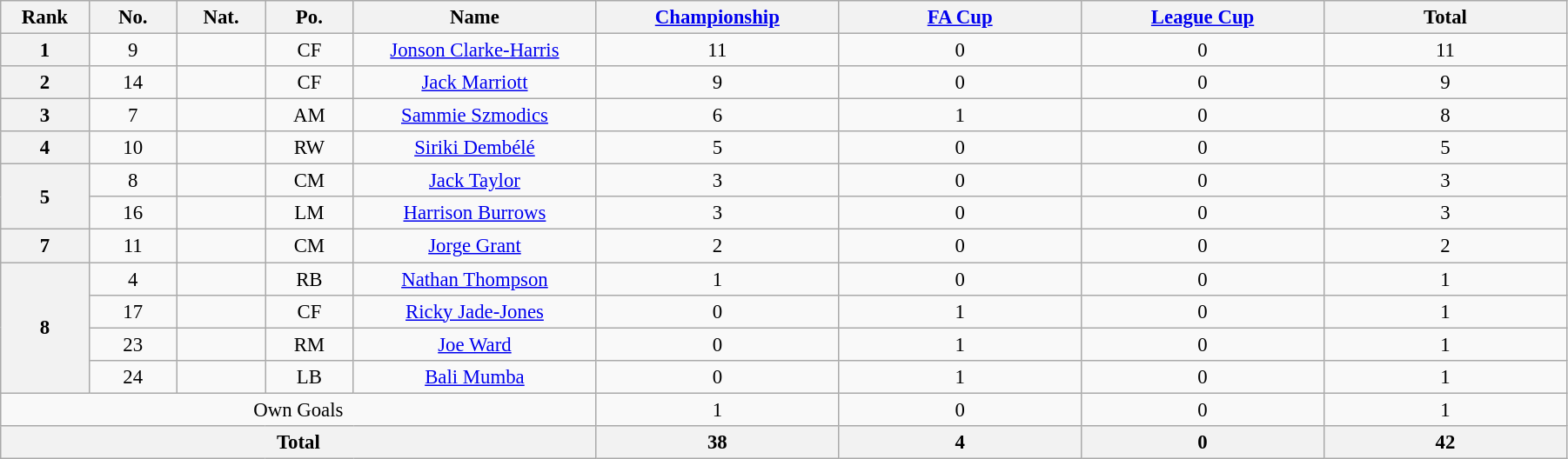<table class="wikitable" style="text-align:center; font-size:95%; width:95%;">
<tr>
<th width=50px>Rank</th>
<th width=50px>No.</th>
<th width=50px>Nat.</th>
<th width=50px>Po.</th>
<th width=150px>Name</th>
<th width=150px><a href='#'>Championship</a></th>
<th width=150px><a href='#'>FA Cup</a></th>
<th width=150px><a href='#'>League Cup</a></th>
<th width=150px>Total</th>
</tr>
<tr>
<th rowspan=1>1</th>
<td>9</td>
<td></td>
<td>CF</td>
<td><a href='#'>Jonson Clarke-Harris</a></td>
<td>11</td>
<td>0</td>
<td>0</td>
<td>11</td>
</tr>
<tr>
<th rowspan=1>2</th>
<td>14</td>
<td></td>
<td>CF</td>
<td><a href='#'>Jack Marriott</a></td>
<td>9</td>
<td>0</td>
<td>0</td>
<td>9</td>
</tr>
<tr>
<th rowspan=1>3</th>
<td>7</td>
<td></td>
<td>AM</td>
<td><a href='#'>Sammie Szmodics</a></td>
<td>6</td>
<td>1</td>
<td>0</td>
<td>8</td>
</tr>
<tr>
<th rowspan=1>4</th>
<td>10</td>
<td></td>
<td>RW</td>
<td><a href='#'>Siriki Dembélé</a></td>
<td>5</td>
<td>0</td>
<td>0</td>
<td>5</td>
</tr>
<tr>
<th rowspan=2>5</th>
<td>8</td>
<td></td>
<td>CM</td>
<td><a href='#'>Jack Taylor</a></td>
<td>3</td>
<td>0</td>
<td>0</td>
<td>3</td>
</tr>
<tr>
<td>16</td>
<td></td>
<td>LM</td>
<td><a href='#'>Harrison Burrows</a></td>
<td>3</td>
<td>0</td>
<td>0</td>
<td>3</td>
</tr>
<tr>
<th rowspan=1>7</th>
<td>11</td>
<td></td>
<td>CM</td>
<td><a href='#'>Jorge Grant</a></td>
<td>2</td>
<td>0</td>
<td>0</td>
<td>2</td>
</tr>
<tr>
<th rowspan=4>8</th>
<td>4</td>
<td></td>
<td>RB</td>
<td><a href='#'>Nathan Thompson</a></td>
<td>1</td>
<td>0</td>
<td>0</td>
<td>1</td>
</tr>
<tr>
<td>17</td>
<td></td>
<td>CF</td>
<td><a href='#'>Ricky Jade-Jones</a></td>
<td>0</td>
<td>1</td>
<td>0</td>
<td>1</td>
</tr>
<tr>
<td>23</td>
<td></td>
<td>RM</td>
<td><a href='#'>Joe Ward</a></td>
<td>0</td>
<td>1</td>
<td>0</td>
<td>1</td>
</tr>
<tr>
<td>24</td>
<td></td>
<td>LB</td>
<td><a href='#'>Bali Mumba</a></td>
<td>0</td>
<td>1</td>
<td>0</td>
<td>1</td>
</tr>
<tr>
<td colspan=5>Own Goals</td>
<td>1</td>
<td>0</td>
<td>0</td>
<td>1</td>
</tr>
<tr>
<th colspan=5>Total</th>
<th>38</th>
<th>4</th>
<th>0</th>
<th>42</th>
</tr>
</table>
